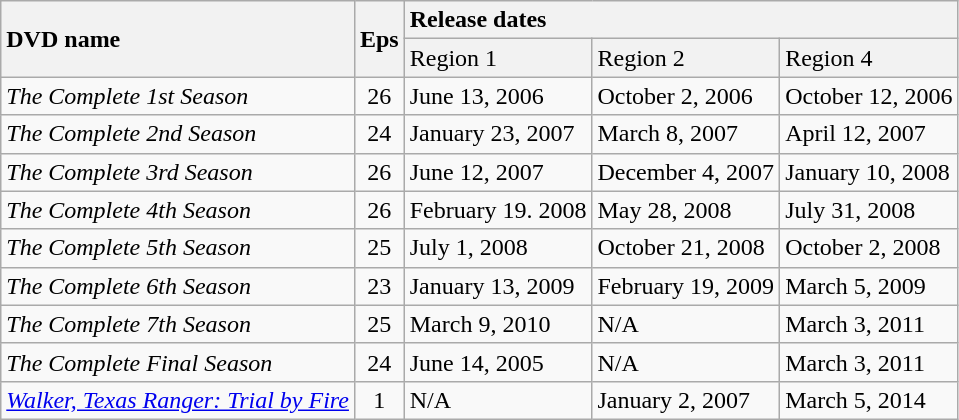<table class="wikitable">
<tr>
<td rowspan="2" bgcolor="#f2f2f2"><div><strong>DVD name</strong></div></td>
<td rowspan="2" bgcolor="#f2f2f2"><div><strong>Eps</strong></div></td>
<td colspan="3" bgcolor="#f2f2f2"><div><strong>Release dates</strong></div></td>
</tr>
<tr>
<td bgcolor="#f2f2f2"><div>Region 1</div></td>
<td bgcolor="#f2f2f2"><div>Region 2</div></td>
<td bgcolor="#f2f2f2"><div>Region 4</div></td>
</tr>
<tr>
<td><em>The Complete 1st Season</em></td>
<td align="center">26</td>
<td>June 13, 2006</td>
<td>October 2, 2006</td>
<td>October 12, 2006</td>
</tr>
<tr>
<td><em>The Complete 2nd Season</em></td>
<td align="center">24</td>
<td>January 23, 2007</td>
<td>March 8, 2007</td>
<td>April 12, 2007</td>
</tr>
<tr>
<td><em>The Complete 3rd Season</em></td>
<td align="center">26</td>
<td>June 12, 2007</td>
<td>December 4, 2007</td>
<td>January 10, 2008</td>
</tr>
<tr>
<td><em>The Complete 4th Season</em></td>
<td align="center">26</td>
<td>February 19. 2008</td>
<td>May 28, 2008</td>
<td>July 31, 2008</td>
</tr>
<tr>
<td><em>The Complete 5th Season</em></td>
<td align="center">25</td>
<td>July 1, 2008</td>
<td>October 21, 2008</td>
<td>October 2, 2008</td>
</tr>
<tr>
<td><em>The Complete 6th Season</em></td>
<td align="center">23</td>
<td>January 13, 2009</td>
<td>February 19, 2009</td>
<td>March 5, 2009</td>
</tr>
<tr>
<td><em>The Complete 7th Season</em></td>
<td align="center">25</td>
<td>March 9, 2010</td>
<td>N/A</td>
<td>March 3, 2011</td>
</tr>
<tr>
<td><em>The Complete Final Season</em></td>
<td align="center">24</td>
<td>June 14, 2005</td>
<td>N/A</td>
<td>March 3, 2011</td>
</tr>
<tr>
<td><em><a href='#'>Walker, Texas Ranger: Trial by Fire</a></em></td>
<td align="center">1</td>
<td>N/A</td>
<td>January 2, 2007</td>
<td>March 5, 2014</td>
</tr>
</table>
